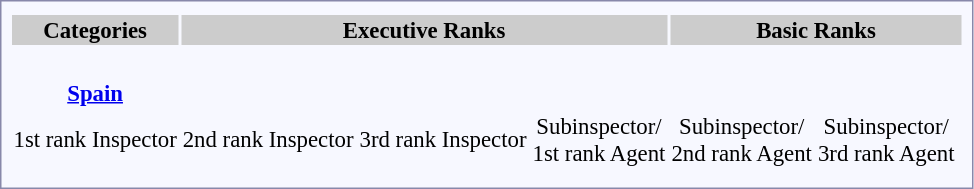<table style="border:1px solid #8888aa; background-color:#f7f8ff; padding:5px; font-size:95%; margin:0px 12px 12px 0px;">
<tr>
</tr>
<tr bgcolor="#CCCCCC">
<th><strong>Categories</strong></th>
<th colspan=3>Executive Ranks</th>
<th colspan=3>Basic Ranks</th>
</tr>
<tr>
</tr>
<tr>
<td align="center" rowspan=2><strong><br><a href='#'>Spain</a></strong></td>
<td align="center" colspan=1></td>
<td align="center" colspan=1></td>
<td align="center" colspan=1></td>
<td align="center" colspan=1></td>
<td align="center" colspan=1></td>
<td align="center" colspan=1></td>
</tr>
<tr rowspan="2">
</tr>
<tr align="center">
<td align="center" colspan=1>1st rank Inspector</td>
<td align="center" colspan=1>2nd rank Inspector</td>
<td align="center" colspan=1>3rd rank Inspector</td>
<td align="center" colspan=1>Subinspector/<br>1st rank Agent</td>
<td align="center" colspan=1>Subinspector/<br>2nd rank Agent</td>
<td align="center" colspan=1>Subinspector/<br>3rd rank Agent</td>
</tr>
<tr>
<td colspan=10></td>
</tr>
<tr>
</tr>
</table>
